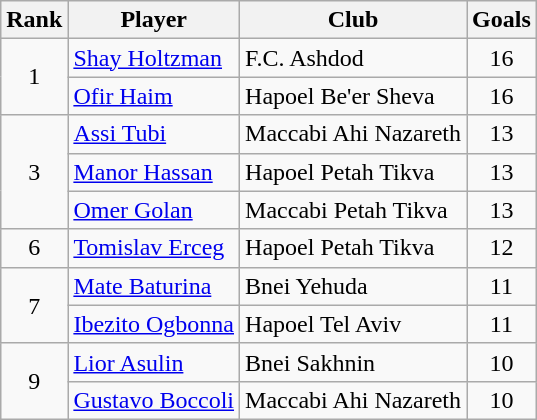<table class="wikitable">
<tr>
<th>Rank</th>
<th>Player</th>
<th>Club</th>
<th>Goals</th>
</tr>
<tr>
<td rowspan="2" align="center">1</td>
<td> <a href='#'>Shay Holtzman</a></td>
<td>F.C. Ashdod</td>
<td align="center">16</td>
</tr>
<tr>
<td> <a href='#'>Ofir Haim</a></td>
<td>Hapoel Be'er Sheva</td>
<td align="center">16</td>
</tr>
<tr>
<td rowspan="3" align="center">3</td>
<td> <a href='#'>Assi Tubi</a></td>
<td>Maccabi Ahi Nazareth</td>
<td align="center">13</td>
</tr>
<tr>
<td> <a href='#'>Manor Hassan</a></td>
<td>Hapoel Petah Tikva</td>
<td align="center">13</td>
</tr>
<tr>
<td> <a href='#'>Omer Golan</a></td>
<td>Maccabi Petah Tikva</td>
<td align="center">13</td>
</tr>
<tr>
<td align="center">6</td>
<td> <a href='#'>Tomislav Erceg</a></td>
<td>Hapoel Petah Tikva</td>
<td align="center">12</td>
</tr>
<tr>
<td rowspan="2" align="center">7</td>
<td> <a href='#'>Mate Baturina</a></td>
<td>Bnei Yehuda</td>
<td align="center">11</td>
</tr>
<tr>
<td> <a href='#'>Ibezito Ogbonna</a></td>
<td>Hapoel Tel Aviv</td>
<td align="center">11</td>
</tr>
<tr>
<td rowspan="2" align="center">9</td>
<td> <a href='#'>Lior Asulin</a></td>
<td>Bnei Sakhnin</td>
<td align="center">10</td>
</tr>
<tr>
<td> <a href='#'>Gustavo Boccoli</a></td>
<td>Maccabi Ahi Nazareth</td>
<td align="center">10</td>
</tr>
</table>
